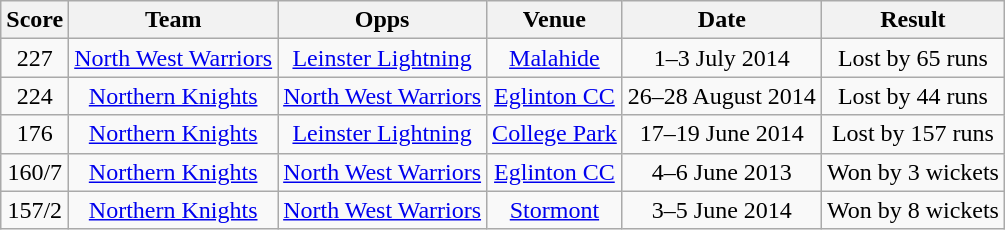<table class="wikitable" style="text-align:center;">
<tr>
<th>Score</th>
<th>Team</th>
<th>Opps</th>
<th>Venue</th>
<th>Date</th>
<th>Result</th>
</tr>
<tr>
<td>227</td>
<td><a href='#'>North West Warriors</a></td>
<td><a href='#'>Leinster Lightning</a></td>
<td><a href='#'>Malahide</a></td>
<td>1–3 July 2014</td>
<td>Lost by 65 runs</td>
</tr>
<tr>
<td>224</td>
<td><a href='#'>Northern Knights</a></td>
<td><a href='#'>North West Warriors</a></td>
<td><a href='#'>Eglinton CC</a></td>
<td>26–28 August 2014</td>
<td>Lost by 44 runs</td>
</tr>
<tr>
<td>176</td>
<td><a href='#'>Northern Knights</a></td>
<td><a href='#'>Leinster Lightning</a></td>
<td><a href='#'>College Park</a></td>
<td>17–19 June 2014</td>
<td>Lost by 157 runs</td>
</tr>
<tr>
<td>160/7</td>
<td><a href='#'>Northern Knights</a></td>
<td><a href='#'>North West Warriors</a></td>
<td><a href='#'>Eglinton CC</a></td>
<td>4–6 June 2013</td>
<td>Won by 3 wickets</td>
</tr>
<tr>
<td>157/2</td>
<td><a href='#'>Northern Knights</a></td>
<td><a href='#'>North West Warriors</a></td>
<td><a href='#'>Stormont</a></td>
<td>3–5 June 2014</td>
<td>Won by 8 wickets</td>
</tr>
</table>
